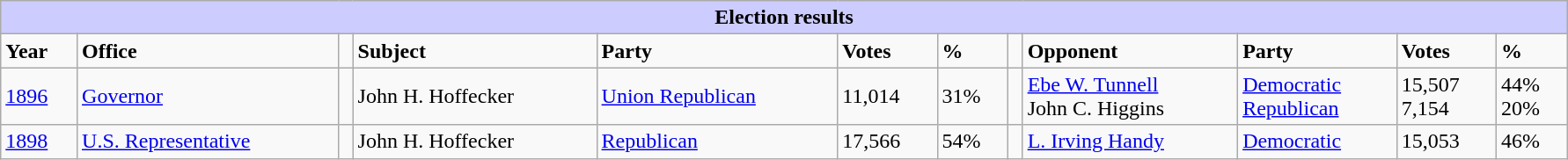<table class=wikitable style="width: 94%" style="text-align: center;" align="center">
<tr bgcolor=#cccccc>
<th colspan=12 style="background: #ccccff;">Election results</th>
</tr>
<tr>
<td><strong>Year</strong></td>
<td><strong>Office</strong></td>
<td></td>
<td><strong>Subject</strong></td>
<td><strong>Party</strong></td>
<td><strong>Votes</strong></td>
<td><strong>%</strong></td>
<td></td>
<td><strong>Opponent</strong></td>
<td><strong>Party</strong></td>
<td><strong>Votes</strong></td>
<td><strong>%</strong></td>
</tr>
<tr>
<td><a href='#'>1896</a></td>
<td><a href='#'>Governor</a></td>
<td></td>
<td>John H. Hoffecker</td>
<td><a href='#'>Union Republican</a></td>
<td>11,014</td>
<td>31%</td>
<td></td>
<td><a href='#'>Ebe W. Tunnell</a><br>John C. Higgins</td>
<td><a href='#'>Democratic</a> <br><a href='#'>Republican</a></td>
<td>15,507<br>7,154</td>
<td>44%<br>20%</td>
</tr>
<tr>
<td><a href='#'>1898</a></td>
<td><a href='#'>U.S. Representative</a></td>
<td></td>
<td>John H. Hoffecker</td>
<td><a href='#'>Republican</a></td>
<td>17,566</td>
<td>54%</td>
<td></td>
<td><a href='#'>L. Irving Handy</a></td>
<td><a href='#'>Democratic</a></td>
<td>15,053</td>
<td>46%</td>
</tr>
</table>
